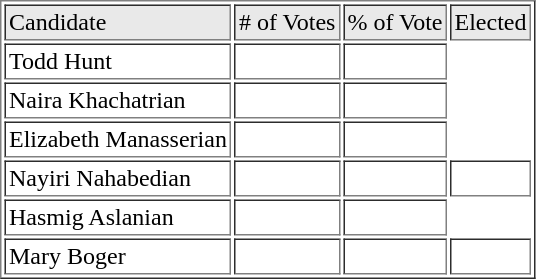<table border="1" cellpadding="2">
<tr align="left" colspan="2" style="background-color:#E9E9E9;">
<td>Candidate</td>
<td># of Votes</td>
<td>% of Vote</td>
<td>Elected</td>
</tr>
<tr>
<td>Todd Hunt</td>
<td></td>
<td></td>
</tr>
<tr>
<td>Naira Khachatrian</td>
<td></td>
<td></td>
</tr>
<tr>
<td>Elizabeth Manasserian</td>
<td></td>
<td></td>
</tr>
<tr>
<td>Nayiri Nahabedian</td>
<td></td>
<td></td>
<td></td>
</tr>
<tr>
<td>Hasmig Aslanian</td>
<td></td>
<td></td>
</tr>
<tr>
<td>Mary Boger</td>
<td></td>
<td></td>
<td></td>
</tr>
</table>
